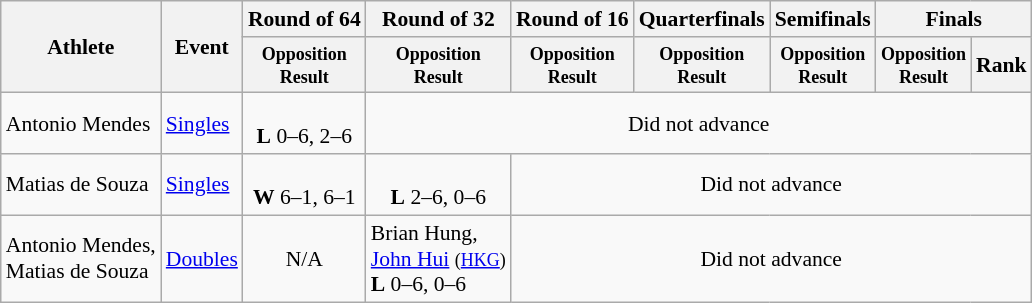<table class=wikitable style="font-size:90%">
<tr>
<th rowspan="2">Athlete</th>
<th rowspan="2">Event</th>
<th>Round of 64</th>
<th>Round of 32</th>
<th>Round of 16</th>
<th>Quarterfinals</th>
<th>Semifinals</th>
<th colspan="2">Finals</th>
</tr>
<tr>
<th style="line-height:1em"><small>Opposition<br>Result</small></th>
<th style="line-height:1em"><small>Opposition<br>Result</small></th>
<th style="line-height:1em"><small>Opposition<br>Result</small></th>
<th style="line-height:1em"><small>Opposition<br>Result</small></th>
<th style="line-height:1em"><small>Opposition<br>Result</small></th>
<th style="line-height:1em"><small>Opposition<br>Result</small></th>
<th>Rank</th>
</tr>
<tr>
<td>Antonio Mendes</td>
<td><a href='#'>Singles</a></td>
<td align="center"><br><strong>L</strong> 0–6, 2–6</td>
<td align="center" colspan="6">Did not advance</td>
</tr>
<tr>
<td>Matias de Souza</td>
<td><a href='#'>Singles</a></td>
<td align="center"><br><strong>W</strong> 6–1, 6–1</td>
<td align="center"><br><strong>L</strong> 2–6, 0–6</td>
<td align="center" colspan="5">Did not advance</td>
</tr>
<tr>
<td>Antonio Mendes,<br>Matias de Souza</td>
<td><a href='#'>Doubles</a></td>
<td align="center">N/A</td>
<td> Brian Hung, <br><a href='#'>John Hui</a> <small>(<a href='#'>HKG</a>)</small><br> <strong>L</strong> 0–6, 0–6</td>
<td align="center" colspan="5">Did not advance</td>
</tr>
</table>
